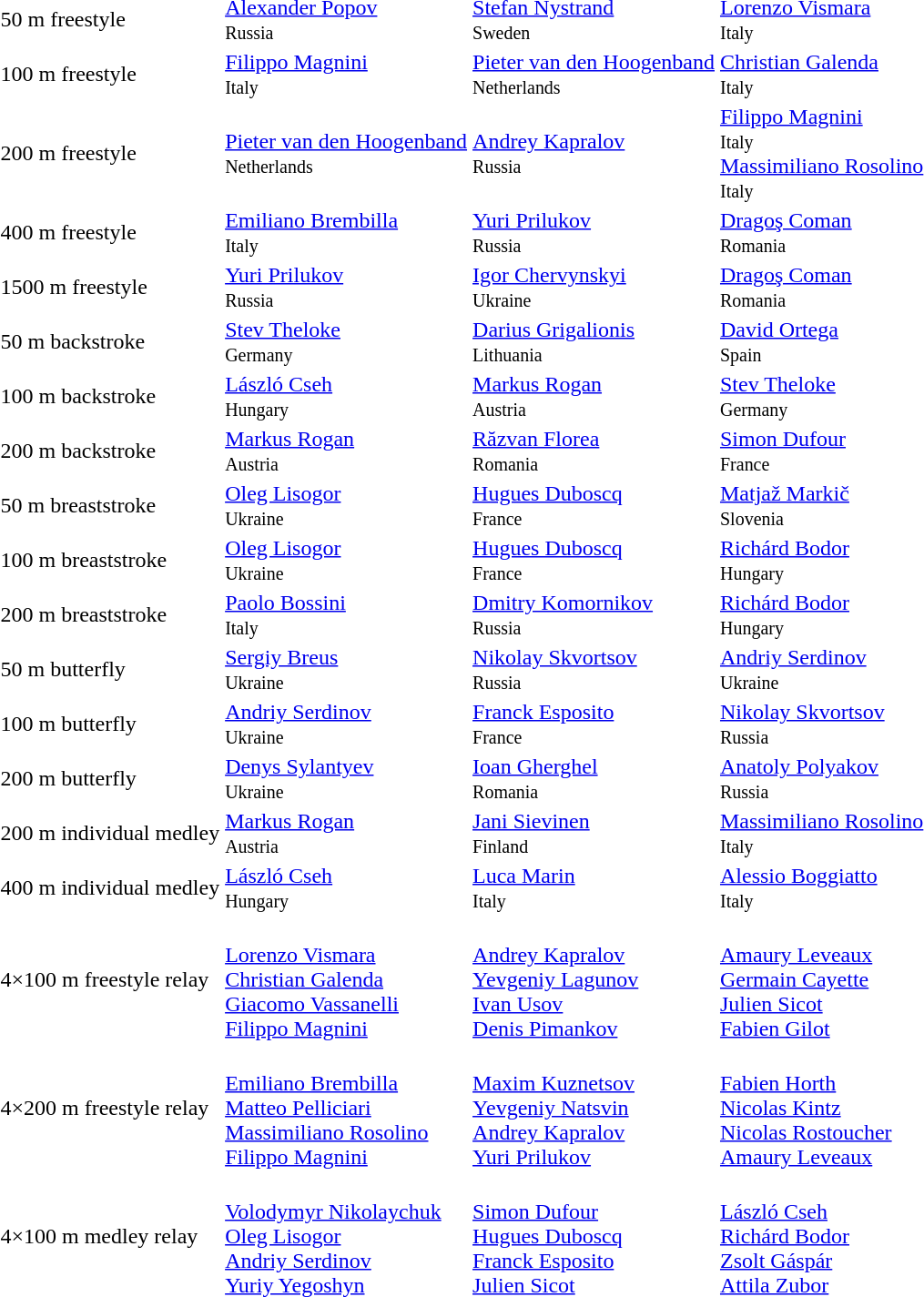<table>
<tr>
<td>50 m freestyle</td>
<td> <a href='#'>Alexander Popov</a><br><small>Russia</small></td>
<td> <a href='#'>Stefan Nystrand</a><br><small>Sweden</small></td>
<td> <a href='#'>Lorenzo Vismara</a><br><small>Italy</small></td>
</tr>
<tr>
<td>100 m freestyle</td>
<td> <a href='#'>Filippo Magnini</a><br><small>Italy</small></td>
<td> <a href='#'>Pieter van den Hoogenband</a><br><small>Netherlands</small></td>
<td> <a href='#'>Christian Galenda</a><br><small>Italy</small></td>
</tr>
<tr>
<td>200 m freestyle</td>
<td> <a href='#'>Pieter van den Hoogenband</a><br><small>Netherlands</small></td>
<td> <a href='#'>Andrey Kapralov</a><br><small>Russia</small></td>
<td> <a href='#'>Filippo Magnini</a><br><small>Italy</small><br> <a href='#'>Massimiliano Rosolino</a><br><small>Italy</small></td>
</tr>
<tr>
<td>400 m freestyle</td>
<td> <a href='#'>Emiliano Brembilla</a><br><small>Italy</small></td>
<td> <a href='#'>Yuri Prilukov</a><br><small>Russia</small></td>
<td> <a href='#'>Dragoş Coman</a><br><small>Romania</small></td>
</tr>
<tr>
<td>1500 m freestyle</td>
<td> <a href='#'>Yuri Prilukov</a><br><small>Russia</small></td>
<td> <a href='#'>Igor Chervynskyi</a><br><small>Ukraine</small></td>
<td> <a href='#'>Dragoş Coman</a><br><small>Romania</small></td>
</tr>
<tr>
<td>50 m backstroke</td>
<td> <a href='#'>Stev Theloke</a><br><small>Germany</small></td>
<td> <a href='#'>Darius Grigalionis</a><br><small>Lithuania</small></td>
<td> <a href='#'>David Ortega</a><br><small>Spain</small></td>
</tr>
<tr>
<td>100 m backstroke</td>
<td> <a href='#'>László Cseh</a><br><small>Hungary</small></td>
<td> <a href='#'>Markus Rogan</a><br><small>Austria</small></td>
<td> <a href='#'>Stev Theloke</a><br><small>Germany</small></td>
</tr>
<tr>
<td>200 m backstroke</td>
<td> <a href='#'>Markus Rogan</a><br><small>Austria</small></td>
<td> <a href='#'>Răzvan Florea</a><br><small>Romania</small></td>
<td> <a href='#'>Simon Dufour</a><br><small>France</small></td>
</tr>
<tr>
<td>50 m breaststroke</td>
<td> <a href='#'>Oleg Lisogor</a><br><small>Ukraine</small></td>
<td> <a href='#'>Hugues Duboscq</a><br><small>France</small></td>
<td> <a href='#'>Matjaž Markič</a><br><small>Slovenia</small></td>
</tr>
<tr>
<td>100 m breaststroke</td>
<td> <a href='#'>Oleg Lisogor</a><br><small>Ukraine</small></td>
<td> <a href='#'>Hugues Duboscq</a><br><small>France</small></td>
<td> <a href='#'>Richárd Bodor</a><br><small>Hungary</small></td>
</tr>
<tr>
<td>200 m breaststroke</td>
<td> <a href='#'>Paolo Bossini</a><br><small>Italy</small></td>
<td> <a href='#'>Dmitry Komornikov</a><br><small>Russia</small></td>
<td> <a href='#'>Richárd Bodor</a><br><small>Hungary</small></td>
</tr>
<tr>
<td>50 m butterfly</td>
<td> <a href='#'>Sergiy Breus</a><br><small>Ukraine</small></td>
<td> <a href='#'>Nikolay Skvortsov</a><br><small>Russia</small></td>
<td> <a href='#'>Andriy Serdinov</a><br><small>Ukraine</small></td>
</tr>
<tr>
<td>100 m butterfly</td>
<td> <a href='#'>Andriy Serdinov</a><br><small>Ukraine</small></td>
<td> <a href='#'>Franck Esposito</a><br><small>France</small></td>
<td> <a href='#'>Nikolay Skvortsov</a><br><small>Russia</small></td>
</tr>
<tr>
<td>200 m butterfly</td>
<td> <a href='#'>Denys Sylantyev</a><br><small>Ukraine</small></td>
<td> <a href='#'>Ioan Gherghel</a><br><small>Romania</small></td>
<td> <a href='#'>Anatoly Polyakov</a><br><small>Russia</small></td>
</tr>
<tr>
<td>200 m individual medley</td>
<td> <a href='#'>Markus Rogan</a><br><small>Austria</small></td>
<td> <a href='#'>Jani Sievinen</a><br><small>Finland</small></td>
<td> <a href='#'>Massimiliano Rosolino</a><br><small>Italy</small></td>
</tr>
<tr>
<td>400 m individual medley</td>
<td> <a href='#'>László Cseh</a><br><small>Hungary</small></td>
<td> <a href='#'>Luca Marin</a><br><small>Italy</small></td>
<td> <a href='#'>Alessio Boggiatto</a><br><small>Italy</small></td>
</tr>
<tr>
<td>4×100 m freestyle relay</td>
<td><br> <a href='#'>Lorenzo Vismara</a><br> <a href='#'>Christian Galenda</a><br> <a href='#'>Giacomo Vassanelli</a><br> <a href='#'>Filippo Magnini</a></td>
<td><br> <a href='#'>Andrey Kapralov</a><br> <a href='#'>Yevgeniy Lagunov</a><br> <a href='#'>Ivan Usov</a><br> <a href='#'>Denis Pimankov</a></td>
<td><br> <a href='#'>Amaury Leveaux</a><br> <a href='#'>Germain Cayette</a><br> <a href='#'>Julien Sicot</a><br> <a href='#'>Fabien Gilot</a></td>
</tr>
<tr>
<td>4×200 m freestyle relay</td>
<td><br> <a href='#'>Emiliano Brembilla</a><br> <a href='#'>Matteo Pelliciari</a><br> <a href='#'>Massimiliano Rosolino</a><br> <a href='#'>Filippo Magnini</a></td>
<td><br> <a href='#'>Maxim Kuznetsov</a><br> <a href='#'>Yevgeniy Natsvin</a><br> <a href='#'>Andrey Kapralov</a><br> <a href='#'>Yuri Prilukov</a></td>
<td><br> <a href='#'>Fabien Horth</a><br> <a href='#'>Nicolas Kintz</a><br> <a href='#'>Nicolas Rostoucher</a><br> <a href='#'>Amaury Leveaux</a></td>
</tr>
<tr>
<td>4×100 m medley relay</td>
<td><br> <a href='#'>Volodymyr Nikolaychuk</a><br> <a href='#'>Oleg Lisogor</a><br> <a href='#'>Andriy Serdinov</a><br> <a href='#'>Yuriy Yegoshyn</a></td>
<td><br> <a href='#'>Simon Dufour</a><br> <a href='#'>Hugues Duboscq</a><br> <a href='#'>Franck Esposito</a><br> <a href='#'>Julien Sicot</a></td>
<td><br> <a href='#'>László Cseh</a><br> <a href='#'>Richárd Bodor</a><br> <a href='#'>Zsolt Gáspár</a><br> <a href='#'>Attila Zubor</a></td>
</tr>
</table>
